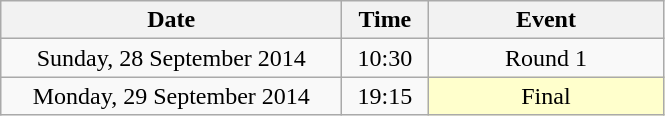<table class = "wikitable" style="text-align:center;">
<tr>
<th width=220>Date</th>
<th width=50>Time</th>
<th width=150>Event</th>
</tr>
<tr>
<td>Sunday, 28 September 2014</td>
<td>10:30</td>
<td>Round 1</td>
</tr>
<tr>
<td>Monday, 29 September 2014</td>
<td>19:15</td>
<td bgcolor=ffffcc>Final</td>
</tr>
</table>
